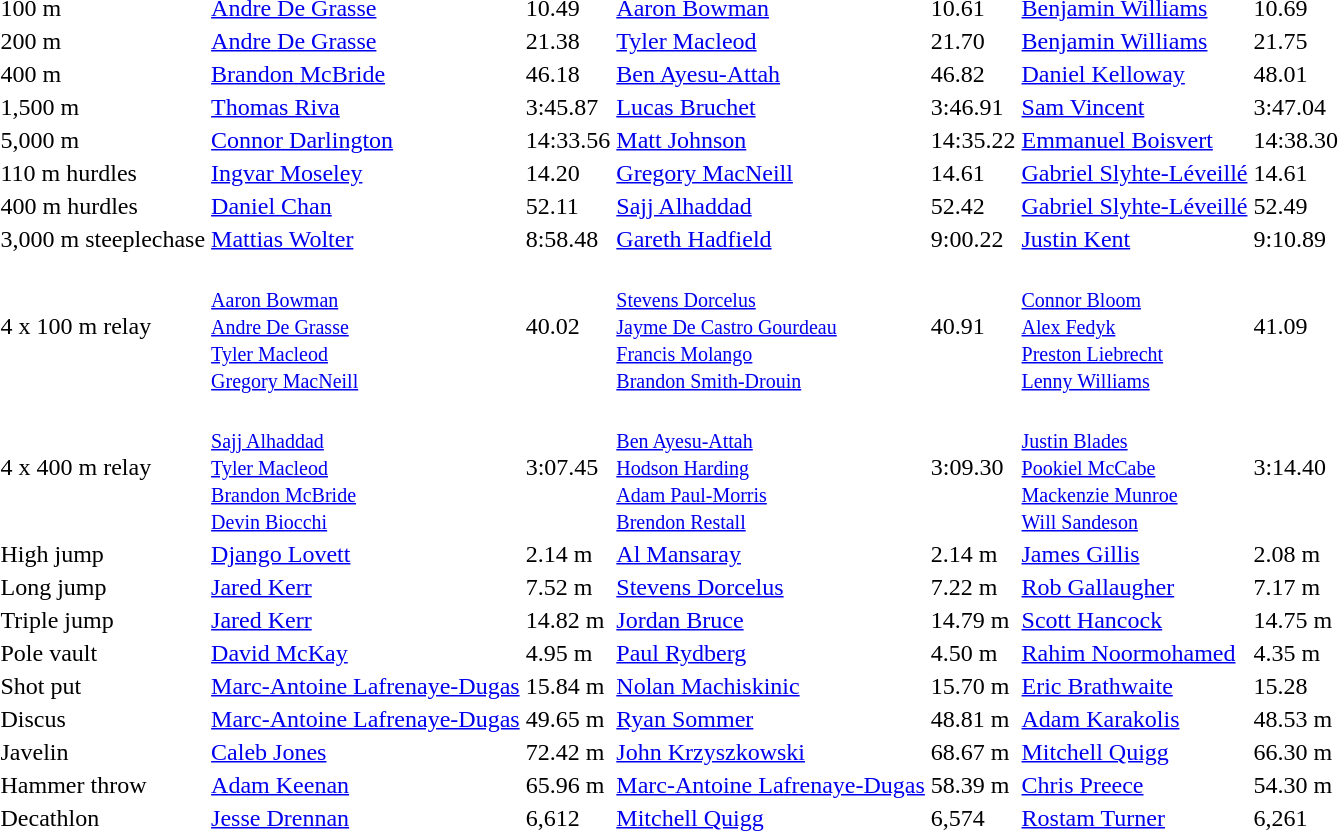<table>
<tr>
<td>100 m</td>
<td><a href='#'>Andre De Grasse</a><br></td>
<td>10.49</td>
<td><a href='#'>Aaron Bowman</a><br></td>
<td>10.61</td>
<td><a href='#'>Benjamin Williams</a><br></td>
<td>10.69</td>
</tr>
<tr>
<td>200 m</td>
<td><a href='#'>Andre De Grasse</a><br></td>
<td>21.38</td>
<td><a href='#'>Tyler Macleod</a><br></td>
<td>21.70</td>
<td><a href='#'>Benjamin Williams</a><br></td>
<td>21.75</td>
</tr>
<tr>
<td>400 m</td>
<td><a href='#'>Brandon McBride</a><br></td>
<td>46.18</td>
<td><a href='#'>Ben Ayesu-Attah</a><br></td>
<td>46.82</td>
<td><a href='#'>Daniel Kelloway</a><br></td>
<td>48.01</td>
</tr>
<tr>
<td>1,500 m</td>
<td><a href='#'>Thomas Riva</a><br></td>
<td>3:45.87</td>
<td><a href='#'>Lucas Bruchet</a><br></td>
<td>3:46.91</td>
<td><a href='#'>Sam Vincent</a><br></td>
<td>3:47.04</td>
</tr>
<tr>
<td>5,000 m</td>
<td><a href='#'>Connor Darlington</a><br></td>
<td>14:33.56</td>
<td><a href='#'>Matt Johnson</a><br></td>
<td>14:35.22</td>
<td><a href='#'>Emmanuel Boisvert</a><br></td>
<td>14:38.30</td>
</tr>
<tr>
<td>110 m hurdles</td>
<td><a href='#'>Ingvar Moseley</a><br></td>
<td>14.20</td>
<td><a href='#'>Gregory MacNeill</a><br></td>
<td>14.61</td>
<td><a href='#'>Gabriel Slyhte-Léveillé</a><br></td>
<td>14.61</td>
</tr>
<tr>
<td>400 m hurdles</td>
<td><a href='#'>Daniel Chan</a><br></td>
<td>52.11</td>
<td><a href='#'>Sajj Alhaddad</a><br> </td>
<td>52.42</td>
<td><a href='#'>Gabriel Slyhte-Léveillé</a><br></td>
<td>52.49</td>
</tr>
<tr>
<td>3,000 m steeplechase </td>
<td><a href='#'>Mattias Wolter</a><br></td>
<td>8:58.48</td>
<td><a href='#'>Gareth Hadfield</a><br></td>
<td>9:00.22</td>
<td><a href='#'>Justin Kent</a><br></td>
<td>9:10.89</td>
</tr>
<tr>
<td>4 x 100 m relay</td>
<td><br><small><a href='#'>Aaron Bowman</a><br><a href='#'>Andre De Grasse</a><br><a href='#'>Tyler Macleod</a><br><a href='#'>Gregory MacNeill</a></small></td>
<td>40.02</td>
<td><br><small><a href='#'>Stevens Dorcelus</a><br><a href='#'>Jayme De Castro Gourdeau</a><br><a href='#'>Francis Molango</a><br><a href='#'>Brandon Smith-Drouin</a></small></td>
<td>40.91</td>
<td><br><small><a href='#'>Connor Bloom</a><br><a href='#'>Alex Fedyk</a><br><a href='#'>Preston Liebrecht</a><br><a href='#'>Lenny Williams</a></small></td>
<td>41.09</td>
</tr>
<tr>
<td>4 x 400 m relay</td>
<td><br><small><a href='#'>Sajj Alhaddad</a><br><a href='#'>Tyler Macleod</a><br><a href='#'>Brandon McBride</a><br><a href='#'>Devin Biocchi</a></small></td>
<td>3:07.45</td>
<td><br><small><a href='#'>Ben Ayesu-Attah</a><br><a href='#'>Hodson Harding</a><br><a href='#'>Adam Paul-Morris</a><br><a href='#'>Brendon Restall</a></small></td>
<td>3:09.30</td>
<td><br><small><a href='#'>Justin Blades</a><br><a href='#'>Pookiel McCabe</a><br><a href='#'>Mackenzie Munroe</a><br><a href='#'>Will Sandeson</a></small></td>
<td>3:14.40</td>
</tr>
<tr>
<td>High jump</td>
<td><a href='#'>Django Lovett</a><br></td>
<td>2.14 m</td>
<td><a href='#'>Al Mansaray</a><br></td>
<td>2.14 m</td>
<td><a href='#'>James Gillis</a><br></td>
<td>2.08 m</td>
</tr>
<tr>
<td>Long jump</td>
<td><a href='#'>Jared Kerr</a><br></td>
<td>7.52 m</td>
<td><a href='#'>Stevens Dorcelus</a><br></td>
<td>7.22 m</td>
<td><a href='#'>Rob Gallaugher</a><br></td>
<td>7.17 m</td>
</tr>
<tr>
<td>Triple jump</td>
<td><a href='#'>Jared Kerr</a><br></td>
<td>14.82 m</td>
<td><a href='#'>Jordan Bruce</a><br></td>
<td>14.79 m</td>
<td><a href='#'>Scott Hancock</a><br></td>
<td>14.75 m</td>
</tr>
<tr>
<td>Pole vault</td>
<td><a href='#'>David McKay</a><br></td>
<td>4.95 m</td>
<td><a href='#'>Paul Rydberg</a><br></td>
<td>4.50 m</td>
<td><a href='#'>Rahim Noormohamed</a><br></td>
<td>4.35 m</td>
</tr>
<tr>
<td>Shot put</td>
<td><a href='#'>Marc-Antoine Lafrenaye-Dugas</a><br></td>
<td>15.84 m</td>
<td><a href='#'>Nolan Machiskinic</a><br></td>
<td>15.70 m</td>
<td><a href='#'>Eric Brathwaite</a><br></td>
<td>15.28</td>
</tr>
<tr>
<td>Discus</td>
<td><a href='#'>Marc-Antoine Lafrenaye-Dugas</a><br></td>
<td>49.65 m</td>
<td><a href='#'>Ryan Sommer</a><br></td>
<td>48.81 m</td>
<td><a href='#'>Adam Karakolis</a><br></td>
<td>48.53 m</td>
</tr>
<tr>
<td>Javelin</td>
<td><a href='#'>Caleb Jones</a><br></td>
<td>72.42 m</td>
<td><a href='#'>John Krzyszkowski</a><br></td>
<td>68.67 m</td>
<td><a href='#'>Mitchell Quigg</a><br></td>
<td>66.30 m</td>
</tr>
<tr>
<td>Hammer throw</td>
<td><a href='#'>Adam Keenan</a><br></td>
<td>65.96 m</td>
<td><a href='#'>Marc-Antoine Lafrenaye-Dugas</a><br></td>
<td>58.39 m</td>
<td><a href='#'>Chris Preece</a><br></td>
<td>54.30 m</td>
</tr>
<tr>
<td>Decathlon</td>
<td><a href='#'>Jesse Drennan</a> <br></td>
<td>6,612</td>
<td><a href='#'>Mitchell Quigg</a> <br></td>
<td>6,574</td>
<td><a href='#'>Rostam Turner</a> <br></td>
<td>6,261</td>
</tr>
</table>
